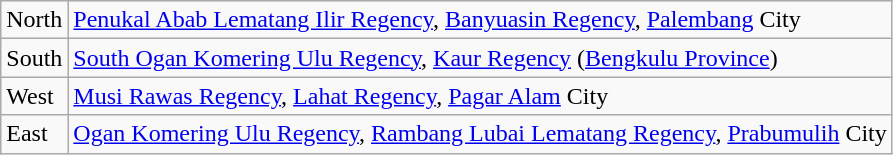<table class="wikitable">
<tr>
<td>North</td>
<td><a href='#'>Penukal Abab Lematang Ilir Regency</a>, <a href='#'>Banyuasin Regency</a>, <a href='#'>Palembang</a> City</td>
</tr>
<tr>
<td>South</td>
<td><a href='#'>South Ogan Komering Ulu Regency</a>, <a href='#'>Kaur Regency</a> (<a href='#'>Bengkulu Province</a>)</td>
</tr>
<tr>
<td>West</td>
<td><a href='#'>Musi Rawas Regency</a>, <a href='#'>Lahat Regency</a>, <a href='#'>Pagar Alam</a> City</td>
</tr>
<tr>
<td>East</td>
<td><a href='#'>Ogan Komering Ulu Regency</a>, <a href='#'>Rambang Lubai Lematang Regency</a>, <a href='#'>Prabumulih</a> City</td>
</tr>
</table>
